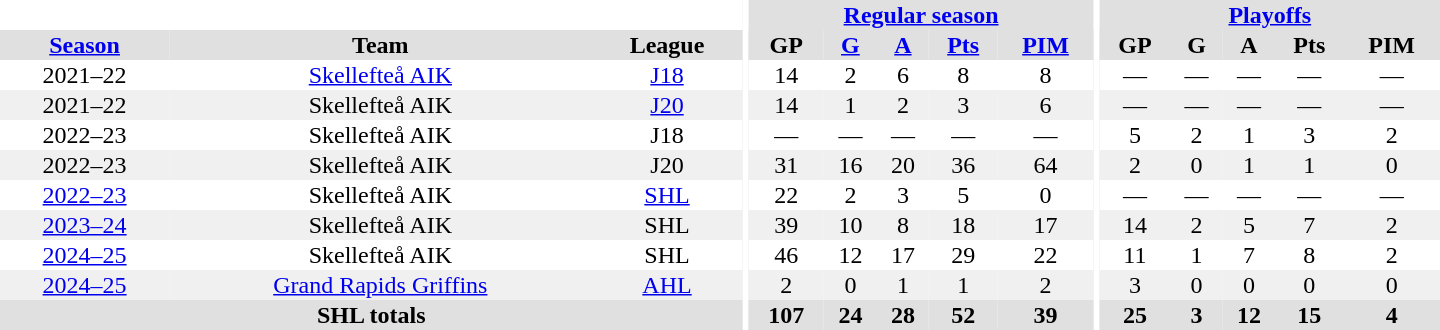<table border="0" cellpadding="1" cellspacing="0" style="text-align:center; width:60em">
<tr bgcolor="#e0e0e0">
<th colspan="3" bgcolor="#ffffff"></th>
<th rowspan="99" bgcolor="#ffffff"></th>
<th colspan="5"><a href='#'>Regular season</a></th>
<th rowspan="99" bgcolor="#ffffff"></th>
<th colspan="5"><a href='#'>Playoffs</a></th>
</tr>
<tr bgcolor="#e0e0e0">
<th><a href='#'>Season</a></th>
<th>Team</th>
<th>League</th>
<th>GP</th>
<th><a href='#'>G</a></th>
<th><a href='#'>A</a></th>
<th><a href='#'>Pts</a></th>
<th><a href='#'>PIM</a></th>
<th>GP</th>
<th>G</th>
<th>A</th>
<th>Pts</th>
<th>PIM</th>
</tr>
<tr>
<td>2021–22</td>
<td><a href='#'>Skellefteå AIK</a></td>
<td><a href='#'>J18</a></td>
<td>14</td>
<td>2</td>
<td>6</td>
<td>8</td>
<td>8</td>
<td>—</td>
<td>—</td>
<td>—</td>
<td>—</td>
<td>—</td>
</tr>
<tr bgcolor="#f0f0f0">
<td>2021–22</td>
<td>Skellefteå AIK</td>
<td><a href='#'>J20</a></td>
<td>14</td>
<td>1</td>
<td>2</td>
<td>3</td>
<td>6</td>
<td>—</td>
<td>—</td>
<td>—</td>
<td>—</td>
<td>—</td>
</tr>
<tr>
<td>2022–23</td>
<td>Skellefteå AIK</td>
<td>J18</td>
<td>—</td>
<td>—</td>
<td>—</td>
<td>—</td>
<td>—</td>
<td>5</td>
<td>2</td>
<td>1</td>
<td>3</td>
<td>2</td>
</tr>
<tr bgcolor="#f0f0f0">
<td>2022–23</td>
<td>Skellefteå AIK</td>
<td>J20</td>
<td>31</td>
<td>16</td>
<td>20</td>
<td>36</td>
<td>64</td>
<td>2</td>
<td>0</td>
<td>1</td>
<td>1</td>
<td>0</td>
</tr>
<tr>
<td><a href='#'>2022–23</a></td>
<td>Skellefteå AIK</td>
<td><a href='#'>SHL</a></td>
<td>22</td>
<td>2</td>
<td>3</td>
<td>5</td>
<td>0</td>
<td>—</td>
<td>—</td>
<td>—</td>
<td>—</td>
<td>—</td>
</tr>
<tr bgcolor="#f0f0f0">
<td><a href='#'>2023–24</a></td>
<td>Skellefteå AIK</td>
<td>SHL</td>
<td>39</td>
<td>10</td>
<td>8</td>
<td>18</td>
<td>17</td>
<td>14</td>
<td>2</td>
<td>5</td>
<td>7</td>
<td>2</td>
</tr>
<tr>
<td><a href='#'>2024–25</a></td>
<td>Skellefteå AIK</td>
<td>SHL</td>
<td>46</td>
<td>12</td>
<td>17</td>
<td>29</td>
<td>22</td>
<td>11</td>
<td>1</td>
<td>7</td>
<td>8</td>
<td>2</td>
</tr>
<tr bgcolor="#f0f0f0">
<td><a href='#'>2024–25</a></td>
<td><a href='#'>Grand Rapids Griffins</a></td>
<td><a href='#'>AHL</a></td>
<td>2</td>
<td>0</td>
<td>1</td>
<td>1</td>
<td>2</td>
<td>3</td>
<td>0</td>
<td>0</td>
<td>0</td>
<td>0</td>
</tr>
<tr bgcolor="#e0e0e0">
<th colspan="3">SHL totals</th>
<th>107</th>
<th>24</th>
<th>28</th>
<th>52</th>
<th>39</th>
<th>25</th>
<th>3</th>
<th>12</th>
<th>15</th>
<th>4</th>
</tr>
</table>
